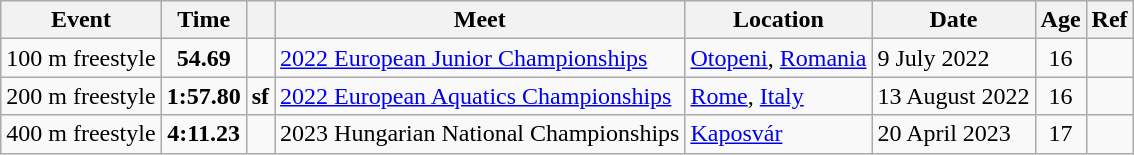<table class="wikitable">
<tr>
<th>Event</th>
<th>Time</th>
<th></th>
<th>Meet</th>
<th>Location</th>
<th>Date</th>
<th>Age</th>
<th>Ref</th>
</tr>
<tr>
<td>100 m freestyle</td>
<td style="text-align:center;"><strong>54.69</strong></td>
<td></td>
<td><a href='#'>2022 European Junior Championships</a></td>
<td><a href='#'>Otopeni</a>, <a href='#'>Romania</a></td>
<td>9 July 2022</td>
<td style="text-align:center;">16</td>
<td style="text-align:center;"></td>
</tr>
<tr>
<td>200 m freestyle</td>
<td style="text-align:center;"><strong>1:57.80</strong></td>
<td><strong>sf</strong></td>
<td><a href='#'>2022 European Aquatics Championships</a></td>
<td><a href='#'>Rome</a>, <a href='#'>Italy</a></td>
<td>13 August 2022</td>
<td style="text-align:center;">16</td>
<td style="text-align:center;"></td>
</tr>
<tr>
<td>400 m freestyle</td>
<td style="text-align:center;"><strong>4:11.23</strong></td>
<td></td>
<td>2023 Hungarian National Championships</td>
<td><a href='#'>Kaposvár</a></td>
<td>20 April 2023</td>
<td style="text-align:center;">17</td>
<td style="text-align:center;"></td>
</tr>
</table>
